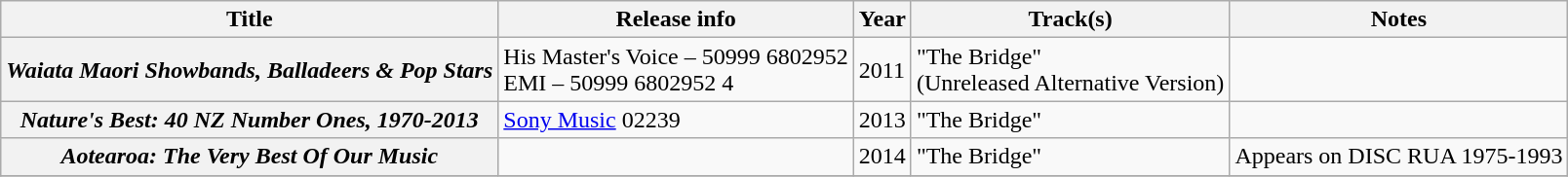<table class="wikitable plainrowheaders sortable">
<tr>
<th scope="col">Title</th>
<th scope="col">Release info</th>
<th scope="col">Year</th>
<th scope="col">Track(s)</th>
<th scope="col" class="unsortable">Notes</th>
</tr>
<tr>
<th scope="row"><em>Waiata Maori Showbands, Balladeers & Pop Stars</em></th>
<td>His Master's Voice – 50999 6802952<br>EMI – 50999 6802952 4</td>
<td>2011</td>
<td>"The Bridge"<br>(Unreleased Alternative Version)</td>
<td></td>
</tr>
<tr>
<th scope="row"><em>Nature's Best: 40 NZ Number Ones, 1970-2013</em></th>
<td><a href='#'>Sony Music</a> 02239</td>
<td>2013</td>
<td>"The Bridge"</td>
<td></td>
</tr>
<tr>
<th scope="row"><em>Aotearoa: The Very Best Of Our Music</em></th>
<td></td>
<td>2014</td>
<td>"The Bridge"</td>
<td>Appears on DISC RUA 1975-1993</td>
</tr>
<tr>
</tr>
</table>
